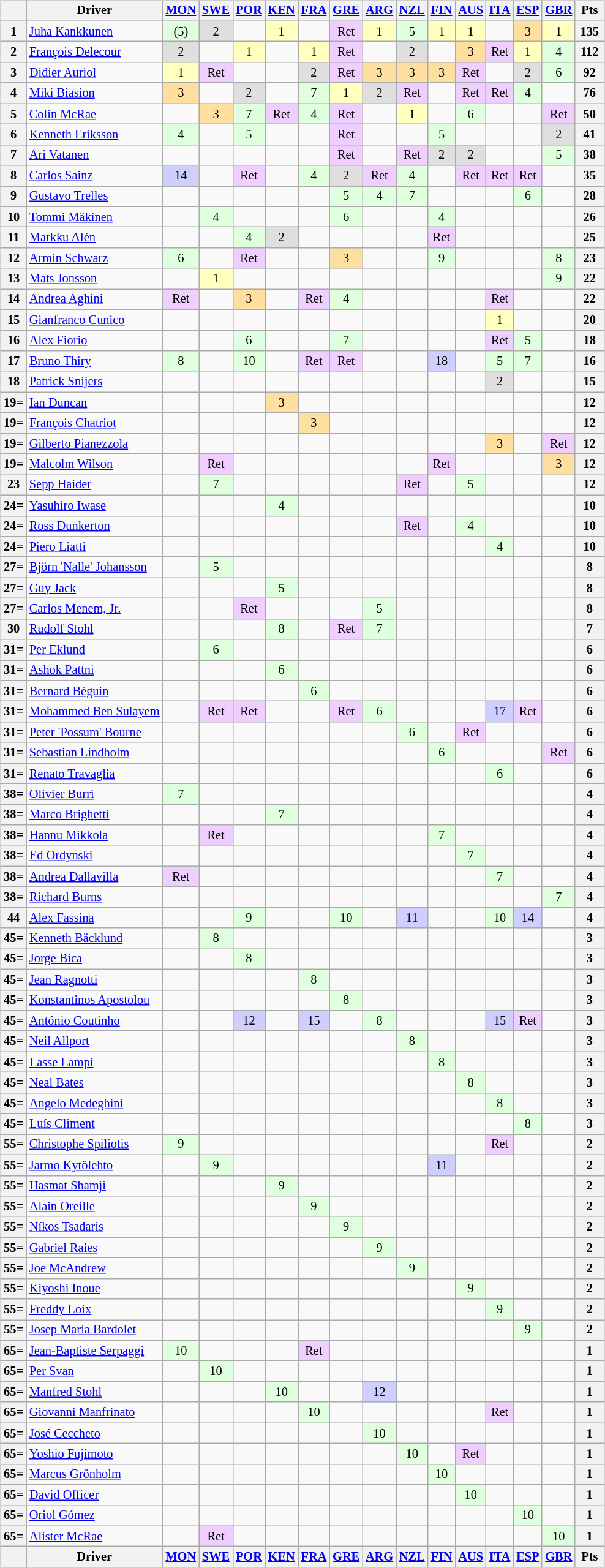<table>
<tr>
<td><br><table class="wikitable" style="font-size: 85%; text-align: center;">
<tr valign="top">
<th valign="middle"></th>
<th valign="middle">Driver</th>
<th><a href='#'>MON</a><br></th>
<th><a href='#'>SWE</a><br></th>
<th><a href='#'>POR</a><br></th>
<th><a href='#'>KEN</a><br></th>
<th><a href='#'>FRA</a><br></th>
<th><a href='#'>GRE</a><br></th>
<th><a href='#'>ARG</a><br></th>
<th><a href='#'>NZL</a><br></th>
<th><a href='#'>FIN</a><br></th>
<th><a href='#'>AUS</a><br></th>
<th><a href='#'>ITA</a><br></th>
<th><a href='#'>ESP</a><br></th>
<th><a href='#'>GBR</a><br></th>
<th valign="middle"> Pts </th>
</tr>
<tr>
<th>1</th>
<td align=left> <a href='#'>Juha Kankkunen</a></td>
<td style="background:#dfffdf;">(5)</td>
<td style="background:#dfdfdf;">2</td>
<td></td>
<td style="background:#ffffbf;">1</td>
<td></td>
<td style="background:#efcfff;">Ret</td>
<td style="background:#ffffbf;">1</td>
<td style="background:#dfffdf;">5</td>
<td style="background:#ffffbf;">1</td>
<td style="background:#ffffbf;">1</td>
<td></td>
<td style="background:#ffdf9f;">3</td>
<td style="background:#ffffbf;">1</td>
<th align="right">135</th>
</tr>
<tr>
<th>2</th>
<td align=left> <a href='#'>François Delecour</a></td>
<td style="background:#dfdfdf;">2</td>
<td></td>
<td style="background:#ffffbf;">1</td>
<td></td>
<td style="background:#ffffbf;">1</td>
<td style="background:#efcfff;">Ret</td>
<td></td>
<td style="background:#dfdfdf;">2</td>
<td></td>
<td style="background:#ffdf9f;">3</td>
<td style="background:#efcfff;">Ret</td>
<td style="background:#ffffbf;">1</td>
<td style="background:#dfffdf;">4</td>
<th align="right">112</th>
</tr>
<tr>
<th>3</th>
<td align=left> <a href='#'>Didier Auriol</a></td>
<td style="background:#ffffbf;">1</td>
<td style="background:#efcfff;">Ret</td>
<td></td>
<td></td>
<td style="background:#dfdfdf;">2</td>
<td style="background:#efcfff;">Ret</td>
<td style="background:#ffdf9f;">3</td>
<td style="background:#ffdf9f;">3</td>
<td style="background:#ffdf9f;">3</td>
<td style="background:#efcfff;">Ret</td>
<td></td>
<td style="background:#dfdfdf;">2</td>
<td style="background:#dfffdf;">6</td>
<th align="right">92</th>
</tr>
<tr>
<th>4</th>
<td align=left> <a href='#'>Miki Biasion</a></td>
<td style="background:#ffdf9f;">3</td>
<td></td>
<td style="background:#dfdfdf;">2</td>
<td></td>
<td style="background:#dfffdf;">7</td>
<td style="background:#ffffbf;">1</td>
<td style="background:#dfdfdf;">2</td>
<td style="background:#efcfff;">Ret</td>
<td></td>
<td style="background:#efcfff;">Ret</td>
<td style="background:#efcfff;">Ret</td>
<td style="background:#dfffdf;">4</td>
<td></td>
<th align="right">76</th>
</tr>
<tr>
<th>5</th>
<td align=left> <a href='#'>Colin McRae</a></td>
<td></td>
<td style="background:#ffdf9f;">3</td>
<td style="background:#dfffdf;">7</td>
<td style="background:#efcfff;">Ret</td>
<td style="background:#dfffdf;">4</td>
<td style="background:#efcfff;">Ret</td>
<td></td>
<td style="background:#ffffbf;">1</td>
<td></td>
<td style="background:#dfffdf;">6</td>
<td></td>
<td></td>
<td style="background:#efcfff;">Ret</td>
<th align="right">50</th>
</tr>
<tr>
<th>6</th>
<td align=left> <a href='#'>Kenneth Eriksson</a></td>
<td style="background:#dfffdf;">4</td>
<td></td>
<td style="background:#dfffdf;">5</td>
<td></td>
<td></td>
<td style="background:#efcfff;">Ret</td>
<td></td>
<td></td>
<td style="background:#dfffdf;">5</td>
<td></td>
<td></td>
<td></td>
<td style="background:#dfdfdf;">2</td>
<th align="right">41</th>
</tr>
<tr>
<th>7</th>
<td align=left> <a href='#'>Ari Vatanen</a></td>
<td></td>
<td></td>
<td></td>
<td></td>
<td></td>
<td style="background:#efcfff;">Ret</td>
<td></td>
<td style="background:#efcfff;">Ret</td>
<td style="background:#dfdfdf;">2</td>
<td style="background:#dfdfdf;">2</td>
<td></td>
<td></td>
<td style="background:#dfffdf;">5</td>
<th align="right">38</th>
</tr>
<tr>
<th>8</th>
<td align=left> <a href='#'>Carlos Sainz</a></td>
<td style="background:#cfcfff;">14</td>
<td></td>
<td style="background:#efcfff;">Ret</td>
<td></td>
<td style="background:#dfffdf;">4</td>
<td style="background:#dfdfdf;">2</td>
<td style="background:#efcfff;">Ret</td>
<td style="background:#dfffdf;">4</td>
<td></td>
<td style="background:#efcfff;">Ret</td>
<td style="background:#efcfff;">Ret</td>
<td style="background:#efcfff;">Ret</td>
<td></td>
<th align="right">35</th>
</tr>
<tr>
<th>9</th>
<td align=left> <a href='#'>Gustavo Trelles</a></td>
<td></td>
<td></td>
<td></td>
<td></td>
<td></td>
<td style="background:#dfffdf;">5</td>
<td style="background:#dfffdf;">4</td>
<td style="background:#dfffdf;">7</td>
<td></td>
<td></td>
<td></td>
<td style="background:#dfffdf;">6</td>
<td></td>
<th align="right">28</th>
</tr>
<tr>
<th>10</th>
<td align=left> <a href='#'>Tommi Mäkinen</a></td>
<td></td>
<td style="background:#dfffdf;">4</td>
<td></td>
<td></td>
<td></td>
<td style="background:#dfffdf;">6</td>
<td></td>
<td></td>
<td style="background:#dfffdf;">4</td>
<td></td>
<td></td>
<td></td>
<td></td>
<th align="right">26</th>
</tr>
<tr>
<th>11</th>
<td align=left> <a href='#'>Markku Alén</a></td>
<td></td>
<td></td>
<td style="background:#dfffdf;">4</td>
<td style="background:#dfdfdf;">2</td>
<td></td>
<td></td>
<td></td>
<td></td>
<td style="background:#efcfff;">Ret</td>
<td></td>
<td></td>
<td></td>
<td></td>
<th align="right">25</th>
</tr>
<tr>
<th>12</th>
<td align=left> <a href='#'>Armin Schwarz</a></td>
<td style="background:#dfffdf;">6</td>
<td></td>
<td style="background:#efcfff;">Ret</td>
<td></td>
<td></td>
<td style="background:#ffdf9f;">3</td>
<td></td>
<td></td>
<td style="background:#dfffdf;">9</td>
<td></td>
<td></td>
<td></td>
<td style="background:#dfffdf;">8</td>
<th align="right">23</th>
</tr>
<tr>
<th>13</th>
<td align=left> <a href='#'>Mats Jonsson</a></td>
<td></td>
<td style="background:#ffffbf;">1</td>
<td></td>
<td></td>
<td></td>
<td></td>
<td></td>
<td></td>
<td></td>
<td></td>
<td></td>
<td></td>
<td style="background:#dfffdf;">9</td>
<th align="right">22</th>
</tr>
<tr>
<th>14</th>
<td align=left> <a href='#'>Andrea Aghini</a></td>
<td style="background:#efcfff;">Ret</td>
<td></td>
<td style="background:#ffdf9f;">3</td>
<td></td>
<td style="background:#efcfff;">Ret</td>
<td style="background:#dfffdf;">4</td>
<td></td>
<td></td>
<td></td>
<td></td>
<td style="background:#efcfff;">Ret</td>
<td></td>
<td></td>
<th align="right">22</th>
</tr>
<tr>
<th>15</th>
<td align=left> <a href='#'>Gianfranco Cunico</a></td>
<td></td>
<td></td>
<td></td>
<td></td>
<td></td>
<td></td>
<td></td>
<td></td>
<td></td>
<td></td>
<td style="background:#ffffbf;">1</td>
<td></td>
<td></td>
<th align="right">20</th>
</tr>
<tr>
<th>16</th>
<td align=left> <a href='#'>Alex Fiorio</a></td>
<td></td>
<td></td>
<td style="background:#dfffdf;">6</td>
<td></td>
<td></td>
<td style="background:#dfffdf;">7</td>
<td></td>
<td></td>
<td></td>
<td></td>
<td style="background:#efcfff;">Ret</td>
<td style="background:#dfffdf;">5</td>
<td></td>
<th align="right">18</th>
</tr>
<tr>
<th>17</th>
<td align=left> <a href='#'>Bruno Thiry</a></td>
<td style="background:#dfffdf;">8</td>
<td></td>
<td style="background:#dfffdf;">10</td>
<td></td>
<td style="background:#efcfff;">Ret</td>
<td style="background:#efcfff;">Ret</td>
<td></td>
<td></td>
<td style="background:#cfcfff;">18</td>
<td></td>
<td style="background:#dfffdf;">5</td>
<td style="background:#dfffdf;">7</td>
<td></td>
<th align="right">16</th>
</tr>
<tr>
<th>18</th>
<td align=left> <a href='#'>Patrick Snijers</a></td>
<td></td>
<td></td>
<td></td>
<td></td>
<td></td>
<td></td>
<td></td>
<td></td>
<td></td>
<td></td>
<td style="background:#dfdfdf;">2</td>
<td></td>
<td></td>
<th align="right">15</th>
</tr>
<tr>
<th>19=</th>
<td align=left> <a href='#'>Ian Duncan</a></td>
<td></td>
<td></td>
<td></td>
<td style="background:#ffdf9f;">3</td>
<td></td>
<td></td>
<td></td>
<td></td>
<td></td>
<td></td>
<td></td>
<td></td>
<td></td>
<th align="right">12</th>
</tr>
<tr>
<th>19=</th>
<td align=left> <a href='#'>François Chatriot</a></td>
<td></td>
<td></td>
<td></td>
<td></td>
<td style="background:#ffdf9f;">3</td>
<td></td>
<td></td>
<td></td>
<td></td>
<td></td>
<td></td>
<td></td>
<td></td>
<th align="right">12</th>
</tr>
<tr>
<th>19=</th>
<td align=left> <a href='#'>Gilberto Pianezzola</a></td>
<td></td>
<td></td>
<td></td>
<td></td>
<td></td>
<td></td>
<td></td>
<td></td>
<td></td>
<td></td>
<td style="background:#ffdf9f;">3</td>
<td></td>
<td style="background:#efcfff;">Ret</td>
<th align="right">12</th>
</tr>
<tr>
<th>19=</th>
<td align=left> <a href='#'>Malcolm Wilson</a></td>
<td></td>
<td style="background:#efcfff;">Ret</td>
<td></td>
<td></td>
<td></td>
<td></td>
<td></td>
<td></td>
<td style="background:#efcfff;">Ret</td>
<td></td>
<td></td>
<td></td>
<td style="background:#ffdf9f;">3</td>
<th align="right">12</th>
</tr>
<tr>
<th>23</th>
<td align=left> <a href='#'>Sepp Haider</a></td>
<td></td>
<td style="background:#dfffdf;">7</td>
<td></td>
<td></td>
<td></td>
<td></td>
<td></td>
<td style="background:#efcfff;">Ret</td>
<td></td>
<td style="background:#dfffdf;">5</td>
<td></td>
<td></td>
<td></td>
<th align="right">12</th>
</tr>
<tr>
<th>24=</th>
<td align=left> <a href='#'>Yasuhiro Iwase</a></td>
<td></td>
<td></td>
<td></td>
<td style="background:#dfffdf;">4</td>
<td></td>
<td></td>
<td></td>
<td></td>
<td></td>
<td></td>
<td></td>
<td></td>
<td></td>
<th align="right">10</th>
</tr>
<tr>
<th>24=</th>
<td align=left> <a href='#'>Ross Dunkerton</a></td>
<td></td>
<td></td>
<td></td>
<td></td>
<td></td>
<td></td>
<td></td>
<td style="background:#efcfff;">Ret</td>
<td></td>
<td style="background:#dfffdf;">4</td>
<td></td>
<td></td>
<td></td>
<th align="right">10</th>
</tr>
<tr>
<th>24=</th>
<td align=left> <a href='#'>Piero Liatti</a></td>
<td></td>
<td></td>
<td></td>
<td></td>
<td></td>
<td></td>
<td></td>
<td></td>
<td></td>
<td></td>
<td style="background:#dfffdf;">4</td>
<td></td>
<td></td>
<th align="right">10</th>
</tr>
<tr>
<th>27=</th>
<td align=left> <a href='#'>Björn 'Nalle' Johansson</a></td>
<td></td>
<td style="background:#dfffdf;">5</td>
<td></td>
<td></td>
<td></td>
<td></td>
<td></td>
<td></td>
<td></td>
<td></td>
<td></td>
<td></td>
<td></td>
<th align="right">8</th>
</tr>
<tr>
<th>27=</th>
<td align=left> <a href='#'>Guy Jack</a></td>
<td></td>
<td></td>
<td></td>
<td style="background:#dfffdf;">5</td>
<td></td>
<td></td>
<td></td>
<td></td>
<td></td>
<td></td>
<td></td>
<td></td>
<td></td>
<th align="right">8</th>
</tr>
<tr>
<th>27=</th>
<td align=left> <a href='#'>Carlos Menem, Jr.</a></td>
<td></td>
<td></td>
<td style="background:#efcfff;">Ret</td>
<td></td>
<td></td>
<td></td>
<td style="background:#dfffdf;">5</td>
<td></td>
<td></td>
<td></td>
<td></td>
<td></td>
<td></td>
<th align="right">8</th>
</tr>
<tr>
<th>30</th>
<td align=left> <a href='#'>Rudolf Stohl</a></td>
<td></td>
<td></td>
<td></td>
<td style="background:#dfffdf;">8</td>
<td></td>
<td style="background:#efcfff;">Ret</td>
<td style="background:#dfffdf;">7</td>
<td></td>
<td></td>
<td></td>
<td></td>
<td></td>
<td></td>
<th align="right">7</th>
</tr>
<tr>
<th>31=</th>
<td align=left> <a href='#'>Per Eklund</a></td>
<td></td>
<td style="background:#dfffdf;">6</td>
<td></td>
<td></td>
<td></td>
<td></td>
<td></td>
<td></td>
<td></td>
<td></td>
<td></td>
<td></td>
<td></td>
<th align="right">6</th>
</tr>
<tr>
<th>31=</th>
<td align=left> <a href='#'>Ashok Pattni</a></td>
<td></td>
<td></td>
<td></td>
<td style="background:#dfffdf;">6</td>
<td></td>
<td></td>
<td></td>
<td></td>
<td></td>
<td></td>
<td></td>
<td></td>
<td></td>
<th align="right">6</th>
</tr>
<tr>
<th>31=</th>
<td align=left> <a href='#'>Bernard Béguin</a></td>
<td></td>
<td></td>
<td></td>
<td></td>
<td style="background:#dfffdf;">6</td>
<td></td>
<td></td>
<td></td>
<td></td>
<td></td>
<td></td>
<td></td>
<td></td>
<th>6</th>
</tr>
<tr>
<th>31=</th>
<td align=left> <a href='#'>Mohammed Ben Sulayem</a></td>
<td></td>
<td style="background:#efcfff;">Ret</td>
<td style="background:#efcfff;">Ret</td>
<td></td>
<td></td>
<td style="background:#efcfff;">Ret</td>
<td style="background:#dfffdf;">6</td>
<td></td>
<td></td>
<td></td>
<td style="background:#cfcfff;">17</td>
<td style="background:#efcfff;">Ret</td>
<td></td>
<th align="right">6</th>
</tr>
<tr>
<th>31=</th>
<td align=left> <a href='#'>Peter 'Possum' Bourne</a></td>
<td></td>
<td></td>
<td></td>
<td></td>
<td></td>
<td></td>
<td></td>
<td style="background:#dfffdf;">6</td>
<td></td>
<td style="background:#efcfff;">Ret</td>
<td></td>
<td></td>
<td></td>
<th align="right">6</th>
</tr>
<tr>
<th>31=</th>
<td align=left> <a href='#'>Sebastian Lindholm</a></td>
<td></td>
<td></td>
<td></td>
<td></td>
<td></td>
<td></td>
<td></td>
<td></td>
<td style="background:#dfffdf;">6</td>
<td></td>
<td></td>
<td></td>
<td style="background:#efcfff;">Ret</td>
<th align="right">6</th>
</tr>
<tr>
<th>31=</th>
<td align=left> <a href='#'>Renato Travaglia</a></td>
<td></td>
<td></td>
<td></td>
<td></td>
<td></td>
<td></td>
<td></td>
<td></td>
<td></td>
<td></td>
<td style="background:#dfffdf;">6</td>
<td></td>
<td></td>
<th>6</th>
</tr>
<tr>
<th>38=</th>
<td align=left> <a href='#'>Olivier Burri</a></td>
<td style="background:#dfffdf;">7</td>
<td></td>
<td></td>
<td></td>
<td></td>
<td></td>
<td></td>
<td></td>
<td></td>
<td></td>
<td></td>
<td></td>
<td></td>
<th>4</th>
</tr>
<tr>
<th>38=</th>
<td align=left> <a href='#'>Marco Brighetti</a></td>
<td></td>
<td></td>
<td></td>
<td style="background:#dfffdf;">7</td>
<td></td>
<td></td>
<td></td>
<td></td>
<td></td>
<td></td>
<td></td>
<td></td>
<td></td>
<th>4</th>
</tr>
<tr>
<th>38=</th>
<td align=left> <a href='#'>Hannu Mikkola</a></td>
<td></td>
<td style="background:#efcfff;">Ret</td>
<td></td>
<td></td>
<td></td>
<td></td>
<td></td>
<td></td>
<td style="background:#dfffdf;">7</td>
<td></td>
<td></td>
<td></td>
<td></td>
<th>4</th>
</tr>
<tr>
<th>38=</th>
<td align=left> <a href='#'>Ed Ordynski</a></td>
<td></td>
<td></td>
<td></td>
<td></td>
<td></td>
<td></td>
<td></td>
<td></td>
<td></td>
<td style="background:#dfffdf;">7</td>
<td></td>
<td></td>
<td></td>
<th>4</th>
</tr>
<tr>
<th>38=</th>
<td align=left> <a href='#'>Andrea Dallavilla</a></td>
<td style="background:#efcfff;">Ret</td>
<td></td>
<td></td>
<td></td>
<td></td>
<td></td>
<td></td>
<td></td>
<td></td>
<td></td>
<td style="background:#dfffdf;">7</td>
<td></td>
<td></td>
<th>4</th>
</tr>
<tr>
<th>38=</th>
<td align=left> <a href='#'>Richard Burns</a></td>
<td></td>
<td></td>
<td></td>
<td></td>
<td></td>
<td></td>
<td></td>
<td></td>
<td></td>
<td></td>
<td></td>
<td></td>
<td style="background:#dfffdf;">7</td>
<th>4</th>
</tr>
<tr>
<th>44</th>
<td align=left> <a href='#'>Alex Fassina</a></td>
<td></td>
<td></td>
<td style="background:#dfffdf;">9</td>
<td></td>
<td></td>
<td style="background:#dfffdf;">10</td>
<td></td>
<td style="background:#cfcfff;">11</td>
<td></td>
<td></td>
<td style="background:#dfffdf;">10</td>
<td style="background:#cfcfff;">14</td>
<td></td>
<th>4</th>
</tr>
<tr>
<th>45=</th>
<td align=left> <a href='#'>Kenneth Bäcklund</a></td>
<td></td>
<td style="background:#dfffdf;">8</td>
<td></td>
<td></td>
<td></td>
<td></td>
<td></td>
<td></td>
<td></td>
<td></td>
<td></td>
<td></td>
<td></td>
<th>3</th>
</tr>
<tr>
<th>45=</th>
<td align=left> <a href='#'>Jorge Bica</a></td>
<td></td>
<td></td>
<td style="background:#dfffdf;">8</td>
<td></td>
<td></td>
<td></td>
<td></td>
<td></td>
<td></td>
<td></td>
<td></td>
<td></td>
<td></td>
<th>3</th>
</tr>
<tr>
<th>45=</th>
<td align=left> <a href='#'>Jean Ragnotti</a></td>
<td></td>
<td></td>
<td></td>
<td></td>
<td style="background:#dfffdf;">8</td>
<td></td>
<td></td>
<td></td>
<td></td>
<td></td>
<td></td>
<td></td>
<td></td>
<th>3</th>
</tr>
<tr>
<th>45=</th>
<td align=left> <a href='#'>Konstantinos Apostolou</a></td>
<td></td>
<td></td>
<td></td>
<td></td>
<td></td>
<td style="background:#dfffdf;">8</td>
<td></td>
<td></td>
<td></td>
<td></td>
<td></td>
<td></td>
<td></td>
<th>3</th>
</tr>
<tr>
<th>45=</th>
<td align=left> <a href='#'>António Coutinho</a></td>
<td></td>
<td></td>
<td style="background:#cfcfff;">12</td>
<td></td>
<td style="background:#cfcfff;">15</td>
<td></td>
<td style="background:#dfffdf;">8</td>
<td></td>
<td></td>
<td></td>
<td style="background:#cfcfff;">15</td>
<td style="background:#efcfff;">Ret</td>
<td></td>
<th>3</th>
</tr>
<tr>
<th>45=</th>
<td align=left> <a href='#'>Neil Allport</a></td>
<td></td>
<td></td>
<td></td>
<td></td>
<td></td>
<td></td>
<td></td>
<td style="background:#dfffdf;">8</td>
<td></td>
<td></td>
<td></td>
<td></td>
<td></td>
<th>3</th>
</tr>
<tr>
<th>45=</th>
<td align=left> <a href='#'>Lasse Lampi</a></td>
<td></td>
<td></td>
<td></td>
<td></td>
<td></td>
<td></td>
<td></td>
<td></td>
<td style="background:#dfffdf;">8</td>
<td></td>
<td></td>
<td></td>
<td></td>
<th>3</th>
</tr>
<tr>
<th>45=</th>
<td align=left> <a href='#'>Neal Bates</a></td>
<td></td>
<td></td>
<td></td>
<td></td>
<td></td>
<td></td>
<td></td>
<td></td>
<td></td>
<td style="background:#dfffdf;">8</td>
<td></td>
<td></td>
<td></td>
<th>3</th>
</tr>
<tr>
<th>45=</th>
<td align=left> <a href='#'>Angelo Medeghini</a></td>
<td></td>
<td></td>
<td></td>
<td></td>
<td></td>
<td></td>
<td></td>
<td></td>
<td></td>
<td></td>
<td style="background:#dfffdf;">8</td>
<td></td>
<td></td>
<th>3</th>
</tr>
<tr>
<th>45=</th>
<td align=left> <a href='#'>Luís Climent</a></td>
<td></td>
<td></td>
<td></td>
<td></td>
<td></td>
<td></td>
<td></td>
<td></td>
<td></td>
<td></td>
<td></td>
<td style="background:#dfffdf;">8</td>
<td></td>
<th>3</th>
</tr>
<tr>
<th>55=</th>
<td align=left> <a href='#'>Christophe Spiliotis</a></td>
<td style="background:#dfffdf;">9</td>
<td></td>
<td></td>
<td></td>
<td></td>
<td></td>
<td></td>
<td></td>
<td></td>
<td></td>
<td style="background:#efcfff;">Ret</td>
<td></td>
<td></td>
<th>2</th>
</tr>
<tr>
<th>55=</th>
<td align=left> <a href='#'>Jarmo Kytölehto</a></td>
<td></td>
<td style="background:#dfffdf;">9</td>
<td></td>
<td></td>
<td></td>
<td></td>
<td></td>
<td></td>
<td style="background:#cfcfff;">11</td>
<td></td>
<td></td>
<td></td>
<td></td>
<th>2</th>
</tr>
<tr>
<th>55=</th>
<td align=left> <a href='#'>Hasmat Shamji</a></td>
<td></td>
<td></td>
<td></td>
<td style="background:#dfffdf;">9</td>
<td></td>
<td></td>
<td></td>
<td></td>
<td></td>
<td></td>
<td></td>
<td></td>
<td></td>
<th>2</th>
</tr>
<tr>
<th>55=</th>
<td align=left> <a href='#'>Alain Oreille</a></td>
<td></td>
<td></td>
<td></td>
<td></td>
<td style="background:#dfffdf;">9</td>
<td></td>
<td></td>
<td></td>
<td></td>
<td></td>
<td></td>
<td></td>
<td></td>
<th>2</th>
</tr>
<tr>
<th>55=</th>
<td align=left> <a href='#'>Níkos Tsadaris</a></td>
<td></td>
<td></td>
<td></td>
<td></td>
<td></td>
<td style="background:#dfffdf;">9</td>
<td></td>
<td></td>
<td></td>
<td></td>
<td></td>
<td></td>
<td></td>
<th>2</th>
</tr>
<tr>
<th>55=</th>
<td align=left> <a href='#'>Gabriel Raies</a></td>
<td></td>
<td></td>
<td></td>
<td></td>
<td></td>
<td></td>
<td style="background:#dfffdf;">9</td>
<td></td>
<td></td>
<td></td>
<td></td>
<td></td>
<td></td>
<th>2</th>
</tr>
<tr>
<th>55=</th>
<td align=left> <a href='#'>Joe McAndrew</a></td>
<td></td>
<td></td>
<td></td>
<td></td>
<td></td>
<td></td>
<td></td>
<td style="background:#dfffdf;">9</td>
<td></td>
<td></td>
<td></td>
<td></td>
<td></td>
<th>2</th>
</tr>
<tr>
<th>55=</th>
<td align=left> <a href='#'>Kiyoshi Inoue</a></td>
<td></td>
<td></td>
<td></td>
<td></td>
<td></td>
<td></td>
<td></td>
<td></td>
<td></td>
<td style="background:#dfffdf;">9</td>
<td></td>
<td></td>
<td></td>
<th>2</th>
</tr>
<tr>
<th>55=</th>
<td align=left> <a href='#'>Freddy Loix</a></td>
<td></td>
<td></td>
<td></td>
<td></td>
<td></td>
<td></td>
<td></td>
<td></td>
<td></td>
<td></td>
<td style="background:#dfffdf;">9</td>
<td></td>
<td></td>
<th>2</th>
</tr>
<tr>
<th>55=</th>
<td align=left> <a href='#'>Josep María Bardolet</a></td>
<td></td>
<td></td>
<td></td>
<td></td>
<td></td>
<td></td>
<td></td>
<td></td>
<td></td>
<td></td>
<td></td>
<td style="background:#dfffdf;">9</td>
<td></td>
<th>2</th>
</tr>
<tr>
<th>65=</th>
<td align=left> <a href='#'>Jean-Baptiste Serpaggi</a></td>
<td style="background:#dfffdf;">10</td>
<td></td>
<td></td>
<td></td>
<td style="background:#efcfff;">Ret</td>
<td></td>
<td></td>
<td></td>
<td></td>
<td></td>
<td></td>
<td></td>
<td></td>
<th>1</th>
</tr>
<tr>
<th>65=</th>
<td align=left> <a href='#'>Per Svan</a></td>
<td></td>
<td style="background:#dfffdf;">10</td>
<td></td>
<td></td>
<td></td>
<td></td>
<td></td>
<td></td>
<td></td>
<td></td>
<td></td>
<td></td>
<td></td>
<th>1</th>
</tr>
<tr>
<th>65=</th>
<td align=left> <a href='#'>Manfred Stohl</a></td>
<td></td>
<td></td>
<td></td>
<td style="background:#dfffdf;">10</td>
<td></td>
<td></td>
<td style="background:#cfcfff;">12</td>
<td></td>
<td></td>
<td></td>
<td></td>
<td></td>
<td></td>
<th>1</th>
</tr>
<tr>
<th>65=</th>
<td align=left> <a href='#'>Giovanni Manfrinato</a></td>
<td></td>
<td></td>
<td></td>
<td></td>
<td style="background:#dfffdf;">10</td>
<td></td>
<td></td>
<td></td>
<td></td>
<td></td>
<td style="background:#efcfff;">Ret</td>
<td></td>
<td></td>
<th>1</th>
</tr>
<tr>
<th>65=</th>
<td align=left> <a href='#'>José Ceccheto</a></td>
<td></td>
<td></td>
<td></td>
<td></td>
<td></td>
<td></td>
<td style="background:#dfffdf;">10</td>
<td></td>
<td></td>
<td></td>
<td></td>
<td></td>
<td></td>
<th>1</th>
</tr>
<tr>
<th>65=</th>
<td align=left> <a href='#'>Yoshio Fujimoto</a></td>
<td></td>
<td></td>
<td></td>
<td></td>
<td></td>
<td></td>
<td></td>
<td style="background:#dfffdf;">10</td>
<td></td>
<td style="background:#efcfff;">Ret</td>
<td></td>
<td></td>
<td></td>
<th>1</th>
</tr>
<tr>
<th>65=</th>
<td align=left> <a href='#'>Marcus Grönholm</a></td>
<td></td>
<td></td>
<td></td>
<td></td>
<td></td>
<td></td>
<td></td>
<td></td>
<td style="background:#dfffdf;">10</td>
<td></td>
<td></td>
<td></td>
<td></td>
<th>1</th>
</tr>
<tr>
<th>65=</th>
<td align=left> <a href='#'>David Officer</a></td>
<td></td>
<td></td>
<td></td>
<td></td>
<td></td>
<td></td>
<td></td>
<td></td>
<td></td>
<td style="background:#dfffdf;">10</td>
<td></td>
<td></td>
<td></td>
<th>1</th>
</tr>
<tr>
<th>65=</th>
<td align=left> <a href='#'>Oriol Gómez</a></td>
<td></td>
<td></td>
<td></td>
<td></td>
<td></td>
<td></td>
<td></td>
<td></td>
<td></td>
<td></td>
<td></td>
<td style="background:#dfffdf;">10</td>
<td></td>
<th>1</th>
</tr>
<tr>
<th>65=</th>
<td align=left> <a href='#'>Alister McRae</a></td>
<td></td>
<td style="background:#efcfff;">Ret</td>
<td></td>
<td></td>
<td></td>
<td></td>
<td></td>
<td></td>
<td></td>
<td></td>
<td></td>
<td></td>
<td style="background:#dfffdf;">10</td>
<th>1</th>
</tr>
<tr valign="top">
<th valign="middle"></th>
<th valign="middle">Driver</th>
<th><a href='#'>MON</a><br></th>
<th><a href='#'>SWE</a><br></th>
<th><a href='#'>POR</a><br></th>
<th><a href='#'>KEN</a><br></th>
<th><a href='#'>FRA</a><br></th>
<th><a href='#'>GRE</a><br></th>
<th><a href='#'>ARG</a><br></th>
<th><a href='#'>NZL</a><br></th>
<th><a href='#'>FIN</a><br></th>
<th><a href='#'>AUS</a><br></th>
<th><a href='#'>ITA</a><br></th>
<th><a href='#'>ESP</a><br></th>
<th><a href='#'>GBR</a><br></th>
<th valign="middle"> Pts </th>
</tr>
</table>
</td>
<td valign="top"><br></td>
</tr>
</table>
